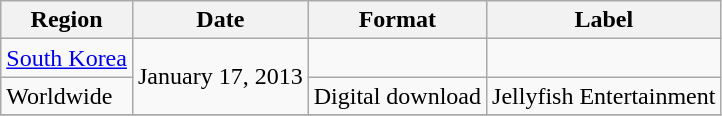<table class = "wikitable">
<tr>
<th>Region</th>
<th>Date</th>
<th>Format</th>
<th>Label</th>
</tr>
<tr>
<td><a href='#'>South Korea</a></td>
<td rowspan=2>January 17, 2013</td>
<td></td>
<td></td>
</tr>
<tr>
<td>Worldwide</td>
<td>Digital download</td>
<td>Jellyfish Entertainment</td>
</tr>
<tr>
</tr>
</table>
